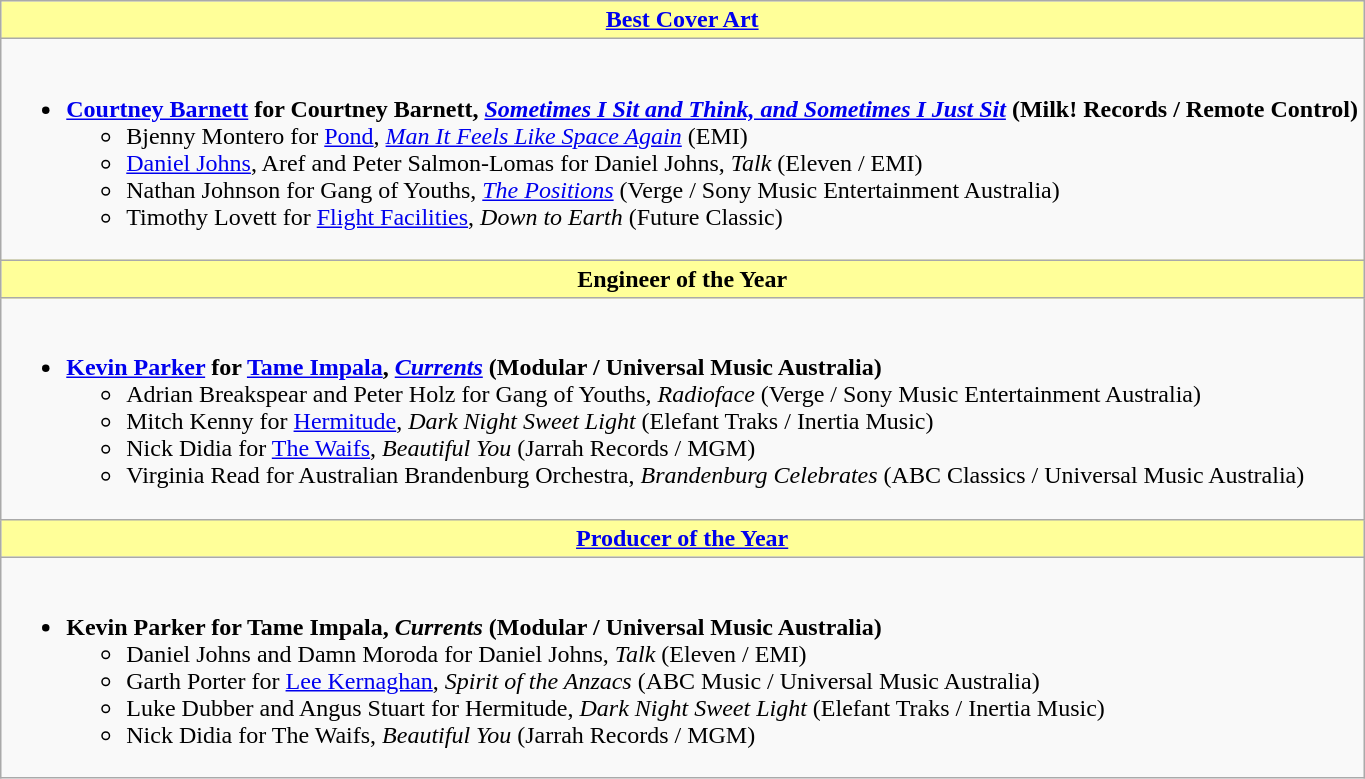<table class=wikitable style="width=150%">
<tr>
<th ! style="background:#ff9; width=;"50%"><a href='#'>Best Cover Art</a></th>
</tr>
<tr>
<td><br><ul><li><strong><a href='#'>Courtney Barnett</a> for Courtney Barnett, <em><a href='#'>Sometimes I Sit and Think, and Sometimes I Just Sit</a></em> (Milk! Records / Remote Control)</strong><ul><li>Bjenny Montero for <a href='#'>Pond</a>, <em><a href='#'>Man It Feels Like Space Again</a></em> (EMI)</li><li><a href='#'>Daniel Johns</a>, Aref and Peter Salmon-Lomas for Daniel Johns, <em>Talk</em> (Eleven / EMI)</li><li>Nathan Johnson for Gang of Youths, <em><a href='#'>The Positions</a></em> (Verge / Sony Music Entertainment Australia)</li><li>Timothy Lovett for <a href='#'>Flight Facilities</a>, <em>Down to Earth</em> (Future Classic)</li></ul></li></ul></td>
</tr>
<tr>
<th ! style="background:#ff9; width=;"50%">Engineer of the Year</th>
</tr>
<tr>
<td><br><ul><li><strong><a href='#'>Kevin Parker</a> for <a href='#'>Tame Impala</a>, <em><a href='#'>Currents</a></em> (Modular / Universal Music Australia)</strong><ul><li>Adrian Breakspear and Peter Holz for Gang of Youths, <em>Radioface</em> (Verge / Sony Music Entertainment Australia)</li><li>Mitch Kenny for <a href='#'>Hermitude</a>, <em>Dark Night Sweet Light</em> (Elefant Traks / Inertia Music)</li><li>Nick Didia for <a href='#'>The Waifs</a>, <em>Beautiful You</em> (Jarrah Records / MGM)</li><li>Virginia Read for Australian Brandenburg Orchestra, <em>Brandenburg Celebrates</em> (ABC Classics / Universal Music Australia)</li></ul></li></ul></td>
</tr>
<tr>
<th ! style="background:#ff9; width=;"50%"><a href='#'>Producer of the Year</a></th>
</tr>
<tr>
<td><br><ul><li><strong>Kevin Parker for Tame Impala, <em>Currents</em> (Modular / Universal Music Australia)</strong><ul><li>Daniel Johns and Damn Moroda for Daniel Johns, <em>Talk</em> (Eleven / EMI)</li><li>Garth Porter for <a href='#'>Lee Kernaghan</a>, <em>Spirit of the Anzacs</em> (ABC Music / Universal Music Australia)</li><li>Luke Dubber and Angus Stuart for Hermitude, <em>Dark Night Sweet Light</em> (Elefant Traks / Inertia Music)</li><li>Nick Didia for The Waifs, <em>Beautiful You</em> (Jarrah Records / MGM)</li></ul></li></ul></td>
</tr>
</table>
